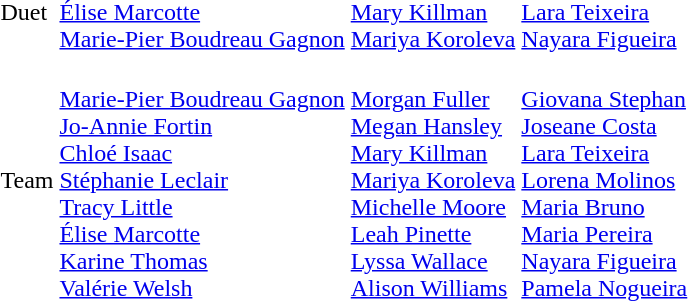<table>
<tr>
<td>Duet<br></td>
<td><br><a href='#'>Élise Marcotte</a><br><a href='#'>Marie-Pier Boudreau Gagnon</a></td>
<td><br><a href='#'>Mary Killman</a><br><a href='#'>Mariya Koroleva</a></td>
<td><br><a href='#'>Lara Teixeira</a><br> <a href='#'>Nayara Figueira</a></td>
</tr>
<tr>
<td>Team<br></td>
<td><br><a href='#'>Marie-Pier Boudreau Gagnon</a><br><a href='#'>Jo-Annie Fortin</a><br><a href='#'>Chloé Isaac</a><br><a href='#'>Stéphanie Leclair</a><br><a href='#'>Tracy Little</a><br><a href='#'>Élise Marcotte</a><br><a href='#'>Karine Thomas</a><br><a href='#'>Valérie Welsh</a></td>
<td><br><a href='#'>Morgan Fuller</a><br><a href='#'>Megan Hansley</a><br><a href='#'>Mary Killman</a><br><a href='#'>Mariya Koroleva</a><br><a href='#'>Michelle Moore</a><br><a href='#'>Leah Pinette</a><br><a href='#'>Lyssa Wallace</a><br><a href='#'>Alison Williams</a></td>
<td><br><a href='#'>Giovana Stephan</a><br><a href='#'>Joseane Costa</a><br><a href='#'>Lara Teixeira</a><br><a href='#'>Lorena Molinos</a><br><a href='#'>Maria Bruno</a><br><a href='#'>Maria Pereira</a><br><a href='#'>Nayara Figueira</a><br><a href='#'>Pamela Nogueira</a></td>
</tr>
</table>
